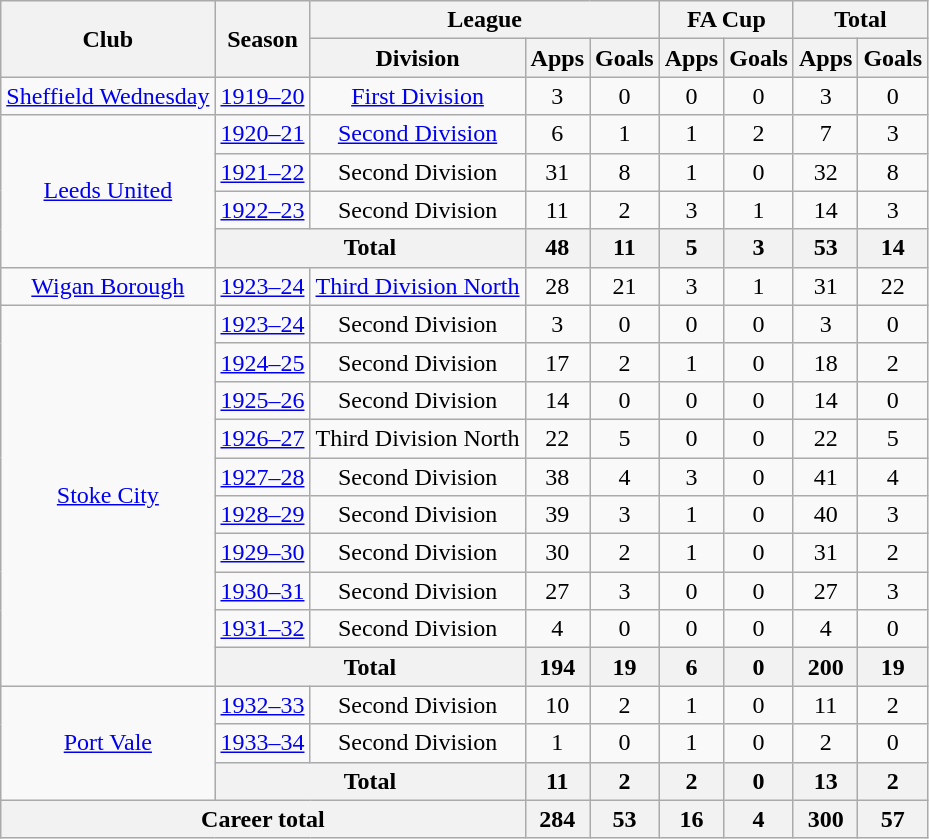<table class="wikitable" style="text-align: center;">
<tr>
<th rowspan="2">Club</th>
<th rowspan="2">Season</th>
<th colspan="3">League</th>
<th colspan="2">FA Cup</th>
<th colspan="2">Total</th>
</tr>
<tr>
<th>Division</th>
<th>Apps</th>
<th>Goals</th>
<th>Apps</th>
<th>Goals</th>
<th>Apps</th>
<th>Goals</th>
</tr>
<tr>
<td><a href='#'>Sheffield Wednesday</a></td>
<td><a href='#'>1919–20</a></td>
<td><a href='#'>First Division</a></td>
<td>3</td>
<td>0</td>
<td>0</td>
<td>0</td>
<td>3</td>
<td>0</td>
</tr>
<tr>
<td rowspan="4"><a href='#'>Leeds United</a></td>
<td><a href='#'>1920–21</a></td>
<td><a href='#'>Second Division</a></td>
<td>6</td>
<td>1</td>
<td>1</td>
<td>2</td>
<td>7</td>
<td>3</td>
</tr>
<tr>
<td><a href='#'>1921–22</a></td>
<td>Second Division</td>
<td>31</td>
<td>8</td>
<td>1</td>
<td>0</td>
<td>32</td>
<td>8</td>
</tr>
<tr>
<td><a href='#'>1922–23</a></td>
<td>Second Division</td>
<td>11</td>
<td>2</td>
<td>3</td>
<td>1</td>
<td>14</td>
<td>3</td>
</tr>
<tr>
<th colspan="2">Total</th>
<th>48</th>
<th>11</th>
<th>5</th>
<th>3</th>
<th>53</th>
<th>14</th>
</tr>
<tr>
<td><a href='#'>Wigan Borough</a></td>
<td><a href='#'>1923–24</a></td>
<td><a href='#'>Third Division North</a></td>
<td>28</td>
<td>21</td>
<td>3</td>
<td>1</td>
<td>31</td>
<td>22</td>
</tr>
<tr>
<td rowspan="10"><a href='#'>Stoke City</a></td>
<td><a href='#'>1923–24</a></td>
<td>Second Division</td>
<td>3</td>
<td>0</td>
<td>0</td>
<td>0</td>
<td>3</td>
<td>0</td>
</tr>
<tr>
<td><a href='#'>1924–25</a></td>
<td>Second Division</td>
<td>17</td>
<td>2</td>
<td>1</td>
<td>0</td>
<td>18</td>
<td>2</td>
</tr>
<tr>
<td><a href='#'>1925–26</a></td>
<td>Second Division</td>
<td>14</td>
<td>0</td>
<td>0</td>
<td>0</td>
<td>14</td>
<td>0</td>
</tr>
<tr>
<td><a href='#'>1926–27</a></td>
<td>Third Division North</td>
<td>22</td>
<td>5</td>
<td>0</td>
<td>0</td>
<td>22</td>
<td>5</td>
</tr>
<tr>
<td><a href='#'>1927–28</a></td>
<td>Second Division</td>
<td>38</td>
<td>4</td>
<td>3</td>
<td>0</td>
<td>41</td>
<td>4</td>
</tr>
<tr>
<td><a href='#'>1928–29</a></td>
<td>Second Division</td>
<td>39</td>
<td>3</td>
<td>1</td>
<td>0</td>
<td>40</td>
<td>3</td>
</tr>
<tr>
<td><a href='#'>1929–30</a></td>
<td>Second Division</td>
<td>30</td>
<td>2</td>
<td>1</td>
<td>0</td>
<td>31</td>
<td>2</td>
</tr>
<tr>
<td><a href='#'>1930–31</a></td>
<td>Second Division</td>
<td>27</td>
<td>3</td>
<td>0</td>
<td>0</td>
<td>27</td>
<td>3</td>
</tr>
<tr>
<td><a href='#'>1931–32</a></td>
<td>Second Division</td>
<td>4</td>
<td>0</td>
<td>0</td>
<td>0</td>
<td>4</td>
<td>0</td>
</tr>
<tr>
<th colspan="2">Total</th>
<th>194</th>
<th>19</th>
<th>6</th>
<th>0</th>
<th>200</th>
<th>19</th>
</tr>
<tr>
<td rowspan="3"><a href='#'>Port Vale</a></td>
<td><a href='#'>1932–33</a></td>
<td>Second Division</td>
<td>10</td>
<td>2</td>
<td>1</td>
<td>0</td>
<td>11</td>
<td>2</td>
</tr>
<tr>
<td><a href='#'>1933–34</a></td>
<td>Second Division</td>
<td>1</td>
<td>0</td>
<td>1</td>
<td>0</td>
<td>2</td>
<td>0</td>
</tr>
<tr>
<th colspan="2">Total</th>
<th>11</th>
<th>2</th>
<th>2</th>
<th>0</th>
<th>13</th>
<th>2</th>
</tr>
<tr>
<th colspan="3">Career total</th>
<th>284</th>
<th>53</th>
<th>16</th>
<th>4</th>
<th>300</th>
<th>57</th>
</tr>
</table>
